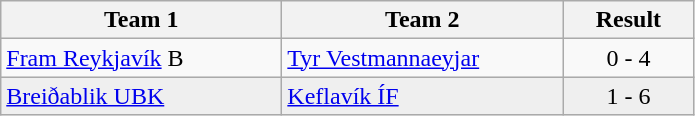<table class="wikitable">
<tr>
<th width="180">Team 1</th>
<th width="180">Team 2</th>
<th width="80">Result</th>
</tr>
<tr>
<td><a href='#'>Fram Reykjavík</a> B</td>
<td><a href='#'>Tyr Vestmannaeyjar</a></td>
<td align="center">0 - 4</td>
</tr>
<tr style="background:#EFEFEF">
<td><a href='#'>Breiðablik UBK</a></td>
<td><a href='#'>Keflavík ÍF</a></td>
<td align="center">1 - 6</td>
</tr>
</table>
